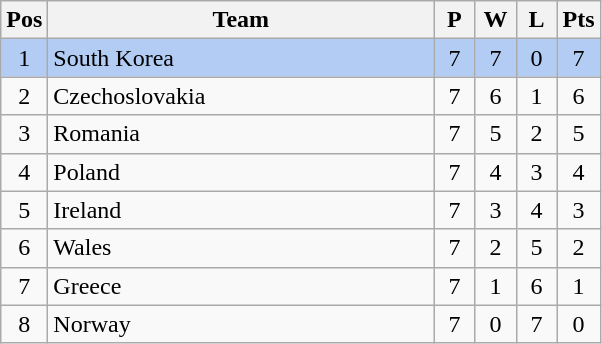<table class="wikitable" style="font-size: 100%">
<tr>
<th width=15>Pos</th>
<th width=250>Team</th>
<th width=20>P</th>
<th width=20>W</th>
<th width=20>L</th>
<th width=20>Pts</th>
</tr>
<tr align=center style="background: #b2ccf4;">
<td>1</td>
<td align="left"> South Korea</td>
<td>7</td>
<td>7</td>
<td>0</td>
<td>7</td>
</tr>
<tr align=center>
<td>2</td>
<td align="left"> Czechoslovakia</td>
<td>7</td>
<td>6</td>
<td>1</td>
<td>6</td>
</tr>
<tr align=center>
<td>3</td>
<td align="left"> Romania</td>
<td>7</td>
<td>5</td>
<td>2</td>
<td>5</td>
</tr>
<tr align=center>
<td>4</td>
<td align="left"> Poland</td>
<td>7</td>
<td>4</td>
<td>3</td>
<td>4</td>
</tr>
<tr align=center>
<td>5</td>
<td align="left"> Ireland</td>
<td>7</td>
<td>3</td>
<td>4</td>
<td>3</td>
</tr>
<tr align=center>
<td>6</td>
<td align="left"> Wales</td>
<td>7</td>
<td>2</td>
<td>5</td>
<td>2</td>
</tr>
<tr align=center>
<td>7</td>
<td align="left"> Greece</td>
<td>7</td>
<td>1</td>
<td>6</td>
<td>1</td>
</tr>
<tr align=center>
<td>8</td>
<td align="left"> Norway</td>
<td>7</td>
<td>0</td>
<td>7</td>
<td>0</td>
</tr>
</table>
